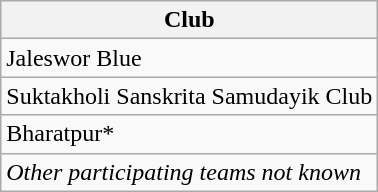<table class="wikitable" border="1">
<tr>
<th>Club</th>
</tr>
<tr>
<td>Jaleswor Blue</td>
</tr>
<tr>
<td>Suktakholi Sanskrita Samudayik Club</td>
</tr>
<tr>
<td>Bharatpur*</td>
</tr>
<tr>
<td><em>Other participating teams not known</em></td>
</tr>
</table>
